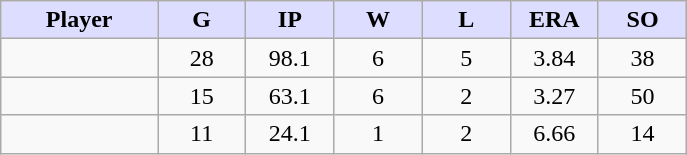<table class="wikitable sortable">
<tr>
<th style="background:#ddf; width:16%;">Player</th>
<th style="background:#ddf; width:9%;">G</th>
<th style="background:#ddf; width:9%;">IP</th>
<th style="background:#ddf; width:9%;">W</th>
<th style="background:#ddf; width:9%;">L</th>
<th style="background:#ddf; width:9%;">ERA</th>
<th style="background:#ddf; width:9%;">SO</th>
</tr>
<tr style="text-align:center;">
<td></td>
<td>28</td>
<td>98.1</td>
<td>6</td>
<td>5</td>
<td>3.84</td>
<td>38</td>
</tr>
<tr style="text-align:center;">
<td></td>
<td>15</td>
<td>63.1</td>
<td>6</td>
<td>2</td>
<td>3.27</td>
<td>50</td>
</tr>
<tr style="text-align:center;">
<td></td>
<td>11</td>
<td>24.1</td>
<td>1</td>
<td>2</td>
<td>6.66</td>
<td>14</td>
</tr>
</table>
